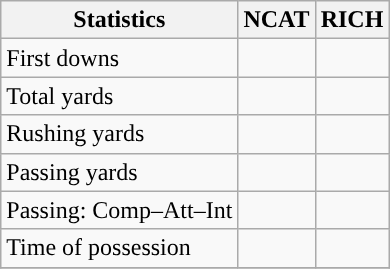<table class="wikitable" style="float: left;">
<tr>
<th>Statistics</th>
<th>NCAT</th>
<th>RICH</th>
</tr>
<tr>
<td>First downs</td>
<td></td>
<td></td>
</tr>
<tr>
<td>Total yards</td>
<td></td>
<td></td>
</tr>
<tr>
<td>Rushing yards</td>
<td></td>
<td></td>
</tr>
<tr>
<td>Passing yards</td>
<td></td>
<td></td>
</tr>
<tr>
<td>Passing: Comp–Att–Int</td>
<td></td>
<td></td>
</tr>
<tr>
<td>Time of possession</td>
<td></td>
<td></td>
</tr>
<tr>
</tr>
</table>
